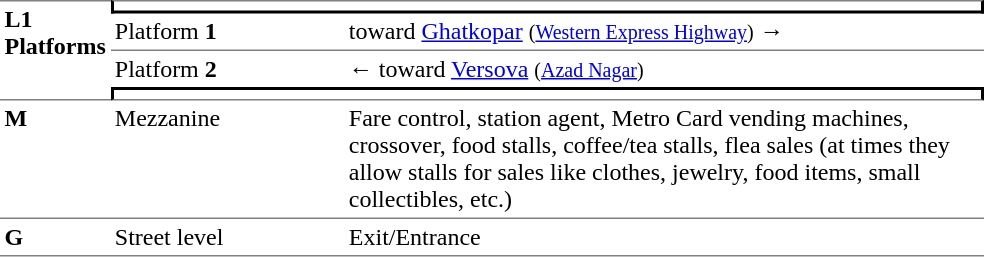<table border=0 cellspacing=0 cellpadding=3>
<tr>
<td style="border-bottom:solid 1px gray;vertical-align:top;border-top:solid 1px gray;" rowspan=4;><strong>L1<br>Platforms</strong></td>
<td style="border-top:solid 1px gray;border-right:solid 2px black;border-left:solid 2px black;border-bottom:solid 2px black;text-align:center;" colspan=2></td>
</tr>
<tr>
<td style="border-bottom:solid 1px gray;" width=150>Platform <span><strong>1</strong></span></td>
<td style="border-bottom:solid 1px gray;" width=390>  toward <a href='#'>Ghatkopar</a> <small>(<a href='#'>Western Express Highway</a>)</small> →</td>
</tr>
<tr>
<td>Platform <span><strong>2</strong></span></td>
<td>←  toward <a href='#'>Versova</a> <small>(<a href='#'>Azad Nagar</a>)</small></td>
</tr>
<tr>
<td style="border-top:solid 2px black;border-right:solid 2px black;border-left:solid 2px black;border-bottom:solid 1px gray;text-align:center;" colspan=2></td>
</tr>
<tr>
<td style="vertical-align:top"><strong>M</strong></td>
<td style="vertical-align:top">Mezzanine</td>
<td style="vertical-align:top">Fare control, station agent, Metro Card vending machines, crossover, food stalls, coffee/tea stalls, flea sales (at times they allow stalls for sales like clothes, jewelry, food items, small collectibles, etc.)</td>
</tr>
<tr>
<td style="border-bottom:solid 1px gray;border-top:solid 1px gray; vertical-align:top" width=50><strong>G</strong></td>
<td style="border-top:solid 1px gray;border-bottom:solid 1px gray; vertical-align:top" width=100>Street level</td>
<td style="border-top:solid 1px gray;border-bottom:solid 1px gray; vertical-align:top" width=420>Exit/Entrance</td>
</tr>
</table>
